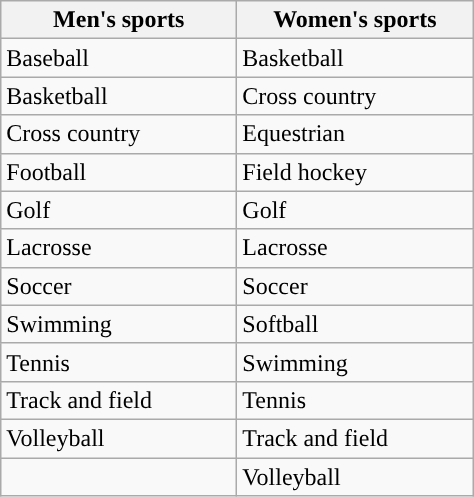<table class="wikitable"; style=" ">
<tr>
<th width=150px>Men's sports</th>
<th width=150px>Women's sports</th>
</tr>
<tr>
<td>Baseball</td>
<td>Basketball</td>
</tr>
<tr>
<td>Basketball</td>
<td>Cross country</td>
</tr>
<tr>
<td>Cross country</td>
<td>Equestrian</td>
</tr>
<tr>
<td>Football</td>
<td>Field hockey</td>
</tr>
<tr>
<td>Golf</td>
<td>Golf</td>
</tr>
<tr>
<td>Lacrosse</td>
<td>Lacrosse</td>
</tr>
<tr>
<td>Soccer</td>
<td>Soccer</td>
</tr>
<tr>
<td>Swimming</td>
<td>Softball</td>
</tr>
<tr>
<td>Tennis</td>
<td>Swimming</td>
</tr>
<tr>
<td>Track and field</td>
<td>Tennis</td>
</tr>
<tr>
<td>Volleyball</td>
<td>Track and field</td>
</tr>
<tr>
<td></td>
<td>Volleyball</td>
</tr>
</table>
